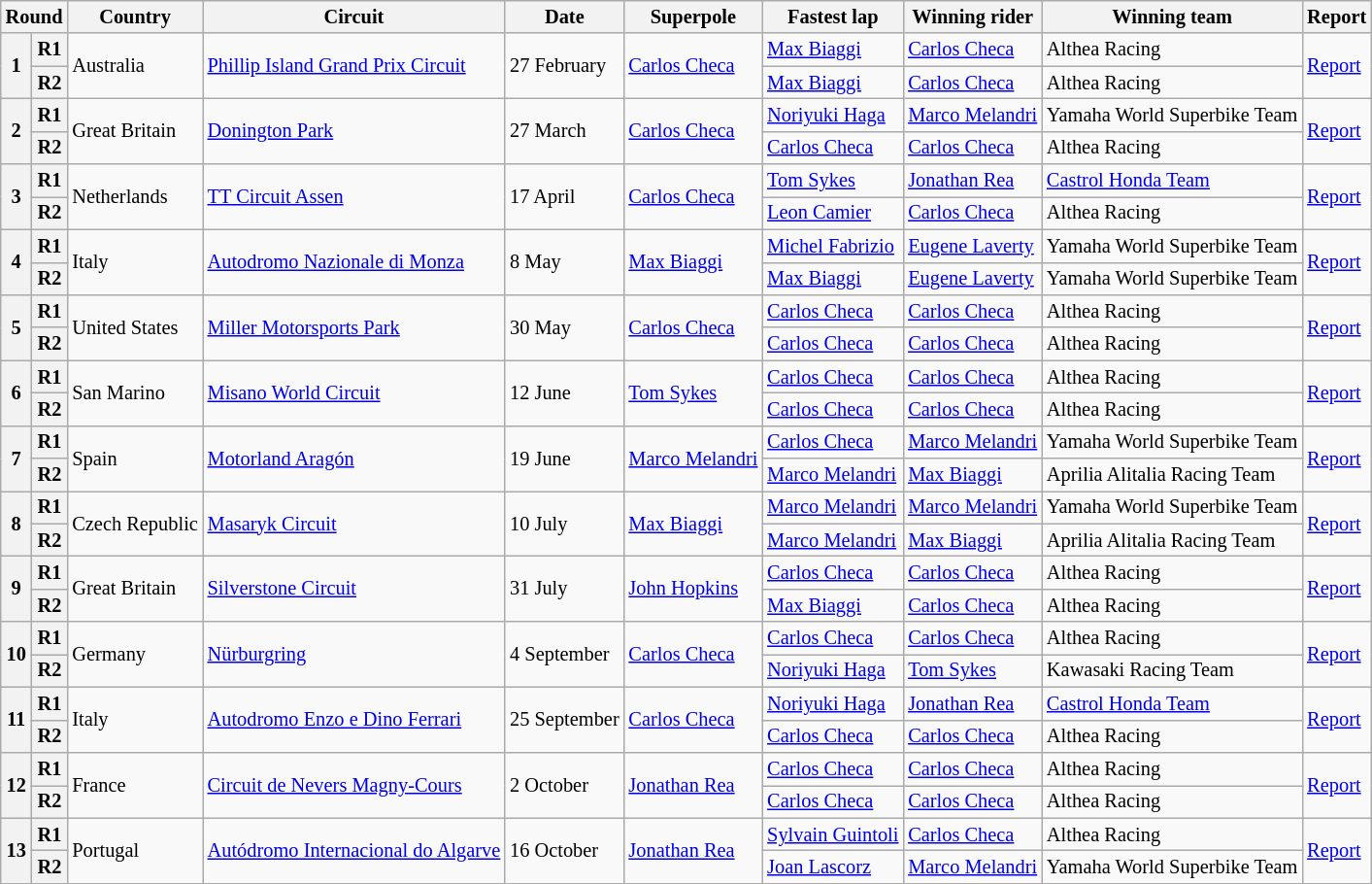<table class="wikitable" style="font-size: 85%">
<tr>
<th colspan=2>Round</th>
<th>Country</th>
<th>Circuit</th>
<th>Date</th>
<th>Superpole</th>
<th>Fastest lap</th>
<th>Winning rider</th>
<th>Winning team</th>
<th>Report</th>
</tr>
<tr>
<th rowspan=2>1</th>
<th>R1</th>
<td rowspan=2> Australia</td>
<td rowspan=2><a href='#'>Phillip Island Grand Prix Circuit</a></td>
<td rowspan=2>27 February</td>
<td rowspan=2> <a href='#'>Carlos Checa</a></td>
<td> <a href='#'>Max Biaggi</a></td>
<td> <a href='#'>Carlos Checa</a></td>
<td>Althea Racing</td>
<td rowspan=2><a href='#'>Report</a></td>
</tr>
<tr>
<th>R2</th>
<td> <a href='#'>Max Biaggi</a></td>
<td> <a href='#'>Carlos Checa</a></td>
<td>Althea Racing</td>
</tr>
<tr>
<th rowspan=2>2</th>
<th>R1</th>
<td rowspan=2> Great Britain</td>
<td rowspan=2><a href='#'>Donington Park</a></td>
<td rowspan=2>27 March</td>
<td rowspan=2> <a href='#'>Carlos Checa</a></td>
<td> <a href='#'>Noriyuki Haga</a></td>
<td> <a href='#'>Marco Melandri</a></td>
<td>Yamaha World Superbike Team</td>
<td rowspan=2><a href='#'>Report</a></td>
</tr>
<tr>
<th>R2</th>
<td> <a href='#'>Carlos Checa</a></td>
<td> <a href='#'>Carlos Checa</a></td>
<td>Althea Racing</td>
</tr>
<tr>
<th rowspan=2>3</th>
<th>R1</th>
<td rowspan=2> Netherlands</td>
<td rowspan=2><a href='#'>TT Circuit Assen</a></td>
<td rowspan=2>17 April</td>
<td rowspan=2> <a href='#'>Carlos Checa</a></td>
<td> <a href='#'>Tom Sykes</a></td>
<td> <a href='#'>Jonathan Rea</a></td>
<td><a href='#'>Castrol Honda Team</a></td>
<td rowspan=2><a href='#'>Report</a></td>
</tr>
<tr>
<th>R2</th>
<td> <a href='#'>Leon Camier</a></td>
<td> <a href='#'>Carlos Checa</a></td>
<td>Althea Racing</td>
</tr>
<tr>
<th rowspan=2>4</th>
<th>R1</th>
<td rowspan=2> Italy</td>
<td rowspan=2><a href='#'>Autodromo Nazionale di Monza</a></td>
<td rowspan=2>8 May</td>
<td rowspan=2> <a href='#'>Max Biaggi</a></td>
<td> <a href='#'>Michel Fabrizio</a></td>
<td> <a href='#'>Eugene Laverty</a></td>
<td>Yamaha World Superbike Team</td>
<td rowspan=2><a href='#'>Report</a></td>
</tr>
<tr>
<th>R2</th>
<td> <a href='#'>Max Biaggi</a></td>
<td> <a href='#'>Eugene Laverty</a></td>
<td>Yamaha World Superbike Team</td>
</tr>
<tr>
<th rowspan=2>5</th>
<th>R1</th>
<td rowspan=2> United States</td>
<td rowspan=2><a href='#'>Miller Motorsports Park</a></td>
<td rowspan=2>30 May</td>
<td rowspan=2> <a href='#'>Carlos Checa</a></td>
<td> <a href='#'>Carlos Checa</a></td>
<td> <a href='#'>Carlos Checa</a></td>
<td>Althea Racing</td>
<td rowspan=2><a href='#'>Report</a></td>
</tr>
<tr>
<th>R2</th>
<td> <a href='#'>Carlos Checa</a></td>
<td> <a href='#'>Carlos Checa</a></td>
<td>Althea Racing</td>
</tr>
<tr>
<th rowspan=2>6</th>
<th>R1</th>
<td rowspan=2> San Marino</td>
<td rowspan=2><a href='#'>Misano World Circuit</a></td>
<td rowspan=2>12 June</td>
<td rowspan=2> <a href='#'>Tom Sykes</a></td>
<td> <a href='#'>Carlos Checa</a></td>
<td> <a href='#'>Carlos Checa</a></td>
<td>Althea Racing</td>
<td rowspan=2><a href='#'>Report</a></td>
</tr>
<tr>
<th>R2</th>
<td> <a href='#'>Carlos Checa</a></td>
<td> <a href='#'>Carlos Checa</a></td>
<td>Althea Racing</td>
</tr>
<tr>
<th rowspan=2>7</th>
<th>R1</th>
<td rowspan=2> Spain</td>
<td rowspan=2><a href='#'>Motorland Aragón</a></td>
<td rowspan=2>19 June</td>
<td rowspan=2> <a href='#'>Marco Melandri</a></td>
<td> <a href='#'>Carlos Checa</a></td>
<td> <a href='#'>Marco Melandri</a></td>
<td>Yamaha World Superbike Team</td>
<td rowspan=2><a href='#'>Report</a></td>
</tr>
<tr>
<th>R2</th>
<td> <a href='#'>Marco Melandri</a></td>
<td> <a href='#'>Max Biaggi</a></td>
<td>Aprilia Alitalia Racing Team</td>
</tr>
<tr>
<th rowspan=2>8</th>
<th>R1</th>
<td rowspan=2> Czech Republic</td>
<td rowspan=2><a href='#'>Masaryk Circuit</a></td>
<td rowspan=2>10 July</td>
<td rowspan=2> <a href='#'>Max Biaggi</a></td>
<td> <a href='#'>Marco Melandri</a></td>
<td> <a href='#'>Marco Melandri</a></td>
<td>Yamaha World Superbike Team</td>
<td rowspan=2><a href='#'>Report</a></td>
</tr>
<tr>
<th>R2</th>
<td> <a href='#'>Marco Melandri</a></td>
<td> <a href='#'>Max Biaggi</a></td>
<td>Aprilia Alitalia Racing Team</td>
</tr>
<tr>
<th rowspan=2>9</th>
<th>R1</th>
<td rowspan=2> Great Britain</td>
<td rowspan=2><a href='#'>Silverstone Circuit</a></td>
<td rowspan=2>31 July</td>
<td rowspan=2> <a href='#'>John Hopkins</a></td>
<td> <a href='#'>Carlos Checa</a></td>
<td> <a href='#'>Carlos Checa</a></td>
<td>Althea Racing</td>
<td rowspan=2><a href='#'>Report</a></td>
</tr>
<tr>
<th>R2</th>
<td> <a href='#'>Max Biaggi</a></td>
<td> <a href='#'>Carlos Checa</a></td>
<td>Althea Racing</td>
</tr>
<tr>
<th rowspan=2>10</th>
<th>R1</th>
<td rowspan=2> Germany</td>
<td rowspan=2><a href='#'>Nürburgring</a></td>
<td rowspan=2>4 September</td>
<td rowspan=2> <a href='#'>Carlos Checa</a></td>
<td> <a href='#'>Carlos Checa</a></td>
<td> <a href='#'>Carlos Checa</a></td>
<td>Althea Racing</td>
<td rowspan=2><a href='#'>Report</a></td>
</tr>
<tr>
<th>R2</th>
<td> <a href='#'>Noriyuki Haga</a></td>
<td> <a href='#'>Tom Sykes</a></td>
<td>Kawasaki Racing Team</td>
</tr>
<tr>
<th rowspan=2>11</th>
<th>R1</th>
<td rowspan=2> Italy</td>
<td rowspan=2><a href='#'>Autodromo Enzo e Dino Ferrari</a></td>
<td rowspan=2>25 September</td>
<td rowspan=2> <a href='#'>Carlos Checa</a></td>
<td> <a href='#'>Noriyuki Haga</a></td>
<td> <a href='#'>Jonathan Rea</a></td>
<td><a href='#'>Castrol Honda Team</a></td>
<td rowspan=2><a href='#'>Report</a></td>
</tr>
<tr>
<th>R2</th>
<td> <a href='#'>Carlos Checa</a></td>
<td> <a href='#'>Carlos Checa</a></td>
<td>Althea Racing</td>
</tr>
<tr>
<th rowspan=2>12</th>
<th>R1</th>
<td rowspan=2> France</td>
<td rowspan=2><a href='#'>Circuit de Nevers Magny-Cours</a></td>
<td rowspan=2>2 October</td>
<td rowspan=2> <a href='#'>Jonathan Rea</a></td>
<td> <a href='#'>Carlos Checa</a></td>
<td> <a href='#'>Carlos Checa</a></td>
<td>Althea Racing</td>
<td rowspan=2><a href='#'>Report</a></td>
</tr>
<tr>
<th>R2</th>
<td> <a href='#'>Carlos Checa</a></td>
<td> <a href='#'>Carlos Checa</a></td>
<td>Althea Racing</td>
</tr>
<tr>
<th rowspan=2>13</th>
<th>R1</th>
<td rowspan=2> Portugal</td>
<td rowspan=2><a href='#'>Autódromo Internacional do Algarve</a></td>
<td rowspan=2>16 October</td>
<td rowspan=2> <a href='#'>Jonathan Rea</a></td>
<td> <a href='#'>Sylvain Guintoli</a></td>
<td> <a href='#'>Carlos Checa</a></td>
<td>Althea Racing</td>
<td rowspan=2><a href='#'>Report</a></td>
</tr>
<tr>
<th>R2</th>
<td> <a href='#'>Joan Lascorz</a></td>
<td> <a href='#'>Marco Melandri</a></td>
<td>Yamaha World Superbike Team</td>
</tr>
</table>
